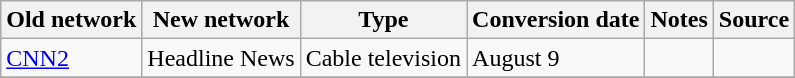<table class="wikitable sortable">
<tr>
<th>Old network</th>
<th>New network</th>
<th>Type</th>
<th>Conversion date</th>
<th>Notes</th>
<th>Source</th>
</tr>
<tr>
<td><a href='#'>CNN2</a></td>
<td>Headline News</td>
<td>Cable television</td>
<td>August 9</td>
<td></td>
<td></td>
</tr>
<tr>
</tr>
</table>
